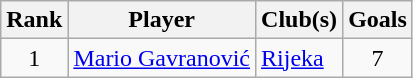<table class="wikitable" style="text-align:center">
<tr>
<th>Rank</th>
<th>Player</th>
<th>Club(s)</th>
<th>Goals</th>
</tr>
<tr>
<td rowspan=1>1</td>
<td align="left"> <a href='#'>Mario Gavranović</a></td>
<td align="left"><a href='#'>Rijeka</a></td>
<td rowspan=1>7</td>
</tr>
</table>
